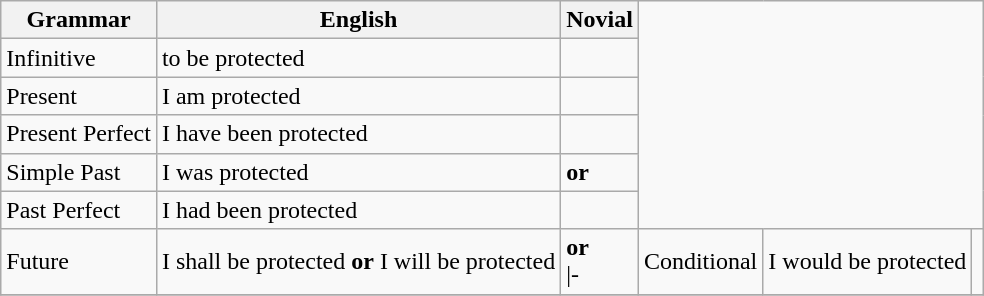<table class="wikitable">
<tr>
<th>Grammar</th>
<th>English</th>
<th>Novial</th>
</tr>
<tr>
<td>Infinitive</td>
<td>to be protected</td>
<td></td>
</tr>
<tr>
<td>Present</td>
<td>I am protected</td>
<td></td>
</tr>
<tr>
<td>Present Perfect</td>
<td>I have been protected</td>
<td></td>
</tr>
<tr>
<td>Simple Past</td>
<td>I was protected</td>
<td> <strong>or</strong> </td>
</tr>
<tr>
<td>Past Perfect</td>
<td>I had been protected</td>
<td></td>
</tr>
<tr>
<td>Future</td>
<td>I shall be protected <strong>or</strong> I will be protected</td>
<td> <strong>or</strong> <br>|-</td>
<td>Conditional</td>
<td>I would be protected</td>
<td></td>
</tr>
<tr>
</tr>
</table>
